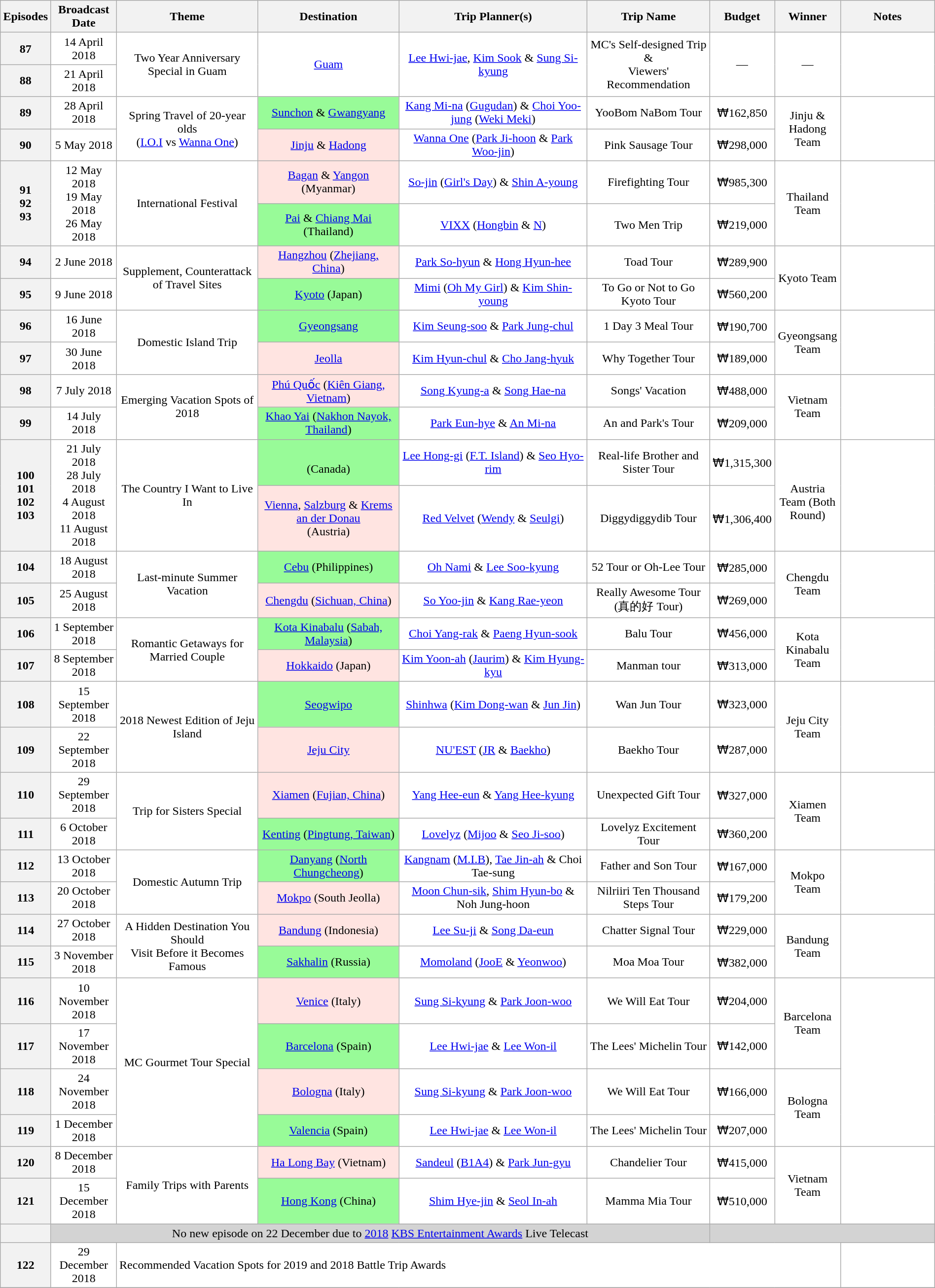<table class=wikitable style=text-align:center;width:100%;background:#ffffff>
<tr>
<th width=3%>Episodes</th>
<th width=7%>Broadcast Date</th>
<th width=15%>Theme</th>
<th width=15%>Destination</th>
<th width=20%>Trip Planner(s)</th>
<th width=13%>Trip Name</th>
<th width=5%>Budget</th>
<th width=7%>Winner</th>
<th width=10%>Notes</th>
</tr>
<tr>
<th>87</th>
<td>14 April 2018</td>
<td rowspan=2>Two Year Anniversary Special in Guam</td>
<td rowspan=2><a href='#'>Guam</a></td>
<td rowspan=2><a href='#'>Lee Hwi-jae</a>, <a href='#'>Kim Sook</a> & <a href='#'>Sung Si-kyung</a></td>
<td rowspan=2>MC's Self-designed Trip & <br>Viewers' Recommendation</td>
<td rowspan=2>—</td>
<td rowspan=2>—</td>
<td rowspan=2></td>
</tr>
<tr>
<th>88</th>
<td>21 April 2018</td>
</tr>
<tr>
<th>89</th>
<td>28 April 2018</td>
<td rowspan=2>Spring Travel of 20-year olds<br>(<a href='#'>I.O.I</a> vs <a href='#'>Wanna One</a>)</td>
<td style=background:PaleGreen><a href='#'>Sunchon</a> & <a href='#'>Gwangyang</a></td>
<td><a href='#'>Kang Mi-na</a> (<a href='#'>Gugudan</a>) & <a href='#'>Choi Yoo-jung</a> (<a href='#'>Weki Meki</a>)</td>
<td>YooBom NaBom Tour</td>
<td>₩162,850</td>
<td rowspan=2>Jinju & Hadong Team</td>
<td rowspan=2></td>
</tr>
<tr>
<th>90</th>
<td>5 May 2018</td>
<td style=background:MistyRose><a href='#'>Jinju</a> & <a href='#'>Hadong</a></td>
<td><a href='#'>Wanna One</a> (<a href='#'>Park Ji-hoon</a> & <a href='#'>Park Woo-jin</a>)</td>
<td>Pink Sausage Tour</td>
<td>₩298,000</td>
</tr>
<tr>
<th rowspan=2>91<br>92<br>93</th>
<td rowspan=2>12 May 2018<br>19 May 2018<br>26 May 2018</td>
<td rowspan=2>International Festival</td>
<td style=background:MistyRose><a href='#'>Bagan</a> & <a href='#'>Yangon</a> (Myanmar)</td>
<td><a href='#'>So-jin</a> (<a href='#'>Girl's Day</a>) & <a href='#'>Shin A-young</a></td>
<td>Firefighting Tour</td>
<td>₩985,300</td>
<td rowspan=2>Thailand Team</td>
<td rowspan=2></td>
</tr>
<tr>
<td style=background:PaleGreen><a href='#'>Pai</a> & <a href='#'>Chiang Mai</a> (Thailand)</td>
<td><a href='#'>VIXX</a> (<a href='#'>Hongbin</a> & <a href='#'>N</a>)</td>
<td>Two Men Trip</td>
<td>₩219,000</td>
</tr>
<tr>
<th>94</th>
<td>2 June 2018</td>
<td rowspan=2>Supplement, Counterattack of Travel Sites</td>
<td style=background:MistyRose><a href='#'>Hangzhou</a> (<a href='#'>Zhejiang, China</a>)</td>
<td><a href='#'>Park So-hyun</a> & <a href='#'>Hong Hyun-hee</a></td>
<td>Toad Tour</td>
<td>₩289,900</td>
<td rowspan=2>Kyoto Team</td>
<td rowspan=2></td>
</tr>
<tr>
<th>95</th>
<td>9 June 2018</td>
<td style=background:PaleGreen><a href='#'>Kyoto</a> (Japan)</td>
<td><a href='#'>Mimi</a> (<a href='#'>Oh My Girl</a>) & <a href='#'>Kim Shin-young</a></td>
<td>To Go or Not to Go Kyoto Tour</td>
<td>₩560,200</td>
</tr>
<tr>
<th>96</th>
<td>16 June 2018</td>
<td rowspan=2>Domestic Island Trip</td>
<td style=background:PaleGreen><a href='#'>Gyeongsang</a></td>
<td><a href='#'>Kim Seung-soo</a> & <a href='#'>Park Jung-chul</a></td>
<td>1 Day 3 Meal Tour</td>
<td>₩190,700</td>
<td rowspan=2>Gyeongsang Team</td>
<td rowspan=2> <br></td>
</tr>
<tr>
<th>97</th>
<td>30 June 2018</td>
<td style=background:MistyRose><a href='#'>Jeolla</a></td>
<td><a href='#'>Kim Hyun-chul</a> & <a href='#'>Cho Jang-hyuk</a></td>
<td>Why Together Tour</td>
<td>₩189,000</td>
</tr>
<tr>
<th>98</th>
<td>7 July 2018</td>
<td rowspan=2>Emerging Vacation Spots of 2018</td>
<td style=background:MistyRose><a href='#'>Phú Quốc</a> (<a href='#'>Kiên Giang, Vietnam</a>)</td>
<td><a href='#'>Song Kyung-a</a> & <a href='#'>Song Hae-na</a></td>
<td>Songs' Vacation</td>
<td>₩488,000</td>
<td rowspan=2>Vietnam Team</td>
<td rowspan=2></td>
</tr>
<tr>
<th>99</th>
<td>14 July 2018</td>
<td style=background:PaleGreen><a href='#'>Khao Yai</a> (<a href='#'>Nakhon Nayok, Thailand</a>)</td>
<td><a href='#'>Park Eun-hye</a> & <a href='#'>An Mi-na</a></td>
<td>An and Park's Tour</td>
<td>₩209,000</td>
</tr>
<tr>
<th rowspan=2>100<br>101<br>102<br>103</th>
<td rowspan=2>21 July 2018<br>28 July 2018<br>4 August 2018<br>11 August 2018</td>
<td rowspan=2>The Country I Want to Live In</td>
<td style=background:PaleGreen><br>(Canada)</td>
<td><a href='#'>Lee Hong-gi</a> (<a href='#'>F.T. Island</a>) & <a href='#'>Seo Hyo-rim</a></td>
<td>Real-life Brother and Sister Tour</td>
<td>₩1,315,300</td>
<td rowspan=2><br>Austria Team (Both Round)</td>
<td rowspan=2></td>
</tr>
<tr>
<td style=background:MistyRose><a href='#'>Vienna</a>, <a href='#'>Salzburg</a> & <a href='#'>Krems an der Donau</a><br>(Austria)</td>
<td><a href='#'>Red Velvet</a> (<a href='#'>Wendy</a> & <a href='#'>Seulgi</a>)</td>
<td>Diggydiggydib Tour</td>
<td>₩1,306,400</td>
</tr>
<tr>
<th>104</th>
<td>18 August 2018</td>
<td rowspan=2>Last-minute Summer Vacation</td>
<td style=background:PaleGreen><a href='#'>Cebu</a> (Philippines)</td>
<td><a href='#'>Oh Nami</a> & <a href='#'>Lee Soo-kyung</a></td>
<td>52 Tour or Oh-Lee Tour</td>
<td>₩285,000</td>
<td rowspan=2>Chengdu Team</td>
<td rowspan=2></td>
</tr>
<tr>
<th>105</th>
<td>25 August 2018</td>
<td style=background:MistyRose><a href='#'>Chengdu</a> (<a href='#'>Sichuan, China</a>)</td>
<td><a href='#'>So Yoo-jin</a> & <a href='#'>Kang Rae-yeon</a></td>
<td>Really Awesome Tour (真的好 Tour)</td>
<td>₩269,000</td>
</tr>
<tr>
<th>106</th>
<td>1 September 2018</td>
<td rowspan=2>Romantic Getaways for Married Couple</td>
<td style=background:PaleGreen><a href='#'>Kota Kinabalu</a> (<a href='#'>Sabah, Malaysia</a>)</td>
<td><a href='#'>Choi Yang-rak</a> & <a href='#'>Paeng Hyun-sook</a></td>
<td>Balu Tour</td>
<td>₩456,000</td>
<td rowspan=2>Kota Kinabalu Team</td>
<td rowspan=2></td>
</tr>
<tr>
<th>107</th>
<td>8 September 2018</td>
<td style=background:MistyRose><a href='#'>Hokkaido</a> (Japan)</td>
<td><a href='#'>Kim Yoon-ah</a> (<a href='#'>Jaurim</a>) & <a href='#'>Kim Hyung-kyu</a></td>
<td>Manman tour</td>
<td>₩313,000</td>
</tr>
<tr>
<th>108</th>
<td>15 September 2018</td>
<td rowspan=2>2018 Newest Edition of Jeju Island</td>
<td style=background:PaleGreen><a href='#'>Seogwipo</a></td>
<td><a href='#'>Shinhwa</a> (<a href='#'>Kim Dong-wan</a> & <a href='#'>Jun Jin</a>)</td>
<td>Wan Jun Tour</td>
<td>₩323,000</td>
<td rowspan=2>Jeju City Team</td>
<td rowspan=2></td>
</tr>
<tr>
<th>109</th>
<td>22 September 2018</td>
<td style=background:MistyRose><a href='#'>Jeju City</a></td>
<td><a href='#'>NU'EST</a> (<a href='#'>JR</a> & <a href='#'>Baekho</a>)</td>
<td>Baekho Tour</td>
<td>₩287,000</td>
</tr>
<tr>
<th>110</th>
<td>29 September 2018</td>
<td rowspan=2>Trip for Sisters Special</td>
<td style=background:MistyRose><a href='#'>Xiamen</a> (<a href='#'>Fujian, China</a>)</td>
<td><a href='#'>Yang Hee-eun</a> & <a href='#'>Yang Hee-kyung</a></td>
<td>Unexpected Gift Tour</td>
<td>₩327,000</td>
<td rowspan=2>Xiamen Team</td>
<td rowspan=2></td>
</tr>
<tr>
<th>111</th>
<td>6 October 2018</td>
<td style=background:PaleGreen><a href='#'>Kenting</a> (<a href='#'>Pingtung, Taiwan</a>)</td>
<td><a href='#'>Lovelyz</a> (<a href='#'>Mijoo</a> & <a href='#'>Seo Ji-soo</a>)</td>
<td>Lovelyz Excitement Tour</td>
<td>₩360,200</td>
</tr>
<tr>
<th>112</th>
<td>13 October 2018</td>
<td rowspan=2>Domestic Autumn Trip</td>
<td style=background:PaleGreen><a href='#'>Danyang</a> (<a href='#'>North Chungcheong</a>)</td>
<td><a href='#'>Kangnam</a> (<a href='#'>M.I.B</a>), <a href='#'>Tae Jin-ah</a> & Choi Tae-sung</td>
<td>Father and Son Tour</td>
<td>₩167,000</td>
<td rowspan=2>Mokpo Team</td>
<td rowspan=2></td>
</tr>
<tr>
<th>113</th>
<td>20 October 2018</td>
<td style=background:MistyRose><a href='#'>Mokpo</a> (South Jeolla)</td>
<td><a href='#'>Moon Chun-sik</a>, <a href='#'>Shim Hyun-bo</a> & Noh Jung-hoon</td>
<td>Nilriiri Ten Thousand Steps Tour</td>
<td>₩179,200</td>
</tr>
<tr>
<th>114</th>
<td>27 October 2018</td>
<td rowspan=2>A Hidden Destination You Should<br>Visit Before it Becomes Famous</td>
<td style=background:MistyRose><a href='#'>Bandung</a> (Indonesia)</td>
<td><a href='#'>Lee Su-ji</a> & <a href='#'>Song Da-eun</a></td>
<td>Chatter Signal Tour</td>
<td>₩229,000</td>
<td rowspan=2>Bandung Team</td>
<td rowspan=2></td>
</tr>
<tr>
<th>115</th>
<td>3 November 2018</td>
<td style=background:PaleGreen><a href='#'>Sakhalin</a> (Russia)</td>
<td><a href='#'>Momoland</a> (<a href='#'>JooE</a> & <a href='#'>Yeonwoo</a>)</td>
<td>Moa Moa Tour</td>
<td>₩382,000</td>
</tr>
<tr>
<th>116</th>
<td>10 November 2018</td>
<td rowspan=4>MC Gourmet Tour Special</td>
<td style=background:MistyRose><a href='#'>Venice</a> (Italy)</td>
<td><a href='#'>Sung Si-kyung</a> & <a href='#'>Park Joon-woo</a></td>
<td>We Will Eat Tour</td>
<td>₩204,000</td>
<td rowspan=2>Barcelona Team</td>
<td rowspan=4></td>
</tr>
<tr>
<th>117</th>
<td>17 November 2018</td>
<td style=background:PaleGreen><a href='#'>Barcelona</a> (Spain)</td>
<td><a href='#'>Lee Hwi-jae</a> & <a href='#'>Lee Won-il</a></td>
<td>The Lees' Michelin Tour</td>
<td>₩142,000</td>
</tr>
<tr>
<th>118</th>
<td>24 November 2018</td>
<td style=background:MistyRose><a href='#'>Bologna</a> (Italy)</td>
<td><a href='#'>Sung Si-kyung</a> & <a href='#'>Park Joon-woo</a></td>
<td>We Will Eat Tour</td>
<td>₩166,000</td>
<td rowspan=2>Bologna Team</td>
</tr>
<tr>
<th>119</th>
<td>1 December 2018</td>
<td style=background:PaleGreen><a href='#'>Valencia</a> (Spain)</td>
<td><a href='#'>Lee Hwi-jae</a> & <a href='#'>Lee Won-il</a></td>
<td>The Lees' Michelin Tour</td>
<td>₩207,000</td>
</tr>
<tr>
<th>120</th>
<td>8 December 2018</td>
<td rowspan=2>Family Trips with Parents</td>
<td style=background:MistyRose><a href='#'>Ha Long Bay</a> (Vietnam)</td>
<td><a href='#'>Sandeul</a> (<a href='#'>B1A4</a>) & <a href='#'>Park Jun-gyu</a></td>
<td>Chandelier Tour</td>
<td>₩415,000</td>
<td rowspan=2>Vietnam Team</td>
<td rowspan=2></td>
</tr>
<tr>
<th>121</th>
<td>15 December 2018</td>
<td style=background:PaleGreen><a href='#'>Hong Kong</a> (China)</td>
<td><a href='#'>Shim Hye-jin</a> & <a href='#'>Seol In-ah</a></td>
<td>Mamma Mia Tour</td>
<td>₩510,000</td>
</tr>
<tr>
<th></th>
<td colspan=5 style=background:Lightgray>No new episode on 22 December due to <a href='#'>2018</a> <a href='#'>KBS Entertainment Awards</a> Live Telecast</td>
<td colspan=3 style=background:Lightgray></td>
</tr>
<tr>
<th>122</th>
<td>29 December 2018</td>
<td style="text-align:left" colspan=6>Recommended Vacation Spots for 2019 and 2018 Battle Trip Awards</td>
<td></td>
</tr>
<tr>
</tr>
</table>
